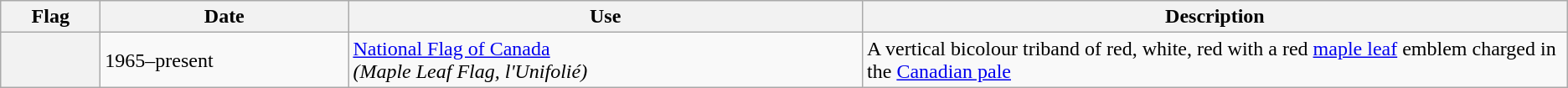<table class="wikitable">
<tr>
<th scope="col">Flag</th>
<th scope="col">Date</th>
<th scope="col">Use</th>
<th scope="col" style="width: 45%;">Description</th>
</tr>
<tr>
<th scope="row"></th>
<td>1965–present</td>
<td><a href='#'>National Flag of Canada</a><br><em>(Maple Leaf Flag, l'Unifolié)</em></td>
<td>A vertical bicolour triband of red, white, red with a red <a href='#'>maple leaf</a> emblem charged in the <a href='#'>Canadian pale</a></td>
</tr>
</table>
